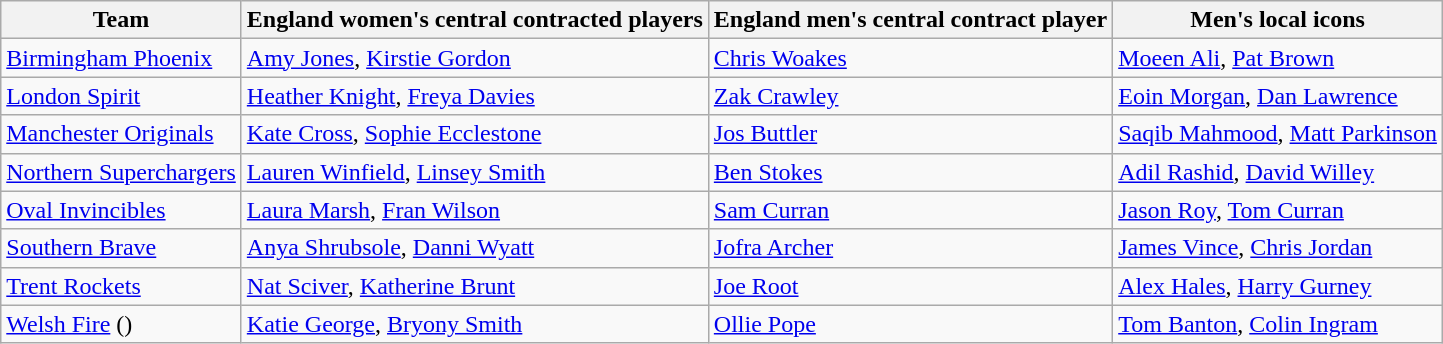<table class="wikitable">
<tr>
<th>Team</th>
<th>England women's central contracted players</th>
<th>England men's central contract player</th>
<th>Men's local icons</th>
</tr>
<tr>
<td><a href='#'>Birmingham Phoenix</a></td>
<td><a href='#'>Amy Jones</a>, <a href='#'>Kirstie Gordon</a></td>
<td><a href='#'>Chris Woakes</a></td>
<td><a href='#'>Moeen Ali</a>, <a href='#'>Pat Brown</a></td>
</tr>
<tr>
<td><a href='#'>London Spirit</a></td>
<td><a href='#'>Heather Knight</a>, <a href='#'>Freya Davies</a></td>
<td><a href='#'>Zak Crawley </a></td>
<td><a href='#'>Eoin Morgan</a>, <a href='#'>Dan Lawrence</a></td>
</tr>
<tr>
<td><a href='#'>Manchester Originals</a></td>
<td><a href='#'>Kate Cross</a>, <a href='#'>Sophie Ecclestone</a></td>
<td><a href='#'>Jos Buttler</a></td>
<td><a href='#'>Saqib Mahmood</a>, <a href='#'>Matt Parkinson</a></td>
</tr>
<tr>
<td><a href='#'>Northern Superchargers</a></td>
<td><a href='#'>Lauren Winfield</a>, <a href='#'>Linsey Smith</a></td>
<td><a href='#'>Ben Stokes</a></td>
<td><a href='#'>Adil Rashid</a>, <a href='#'>David Willey</a></td>
</tr>
<tr>
<td><a href='#'>Oval Invincibles</a></td>
<td><a href='#'>Laura Marsh</a>, <a href='#'>Fran Wilson</a></td>
<td><a href='#'>Sam Curran</a></td>
<td><a href='#'>Jason Roy</a>, <a href='#'>Tom Curran</a></td>
</tr>
<tr>
<td><a href='#'>Southern Brave</a></td>
<td><a href='#'>Anya Shrubsole</a>, <a href='#'>Danni Wyatt</a></td>
<td><a href='#'>Jofra Archer</a></td>
<td><a href='#'>James Vince</a>, <a href='#'>Chris Jordan</a></td>
</tr>
<tr>
<td><a href='#'>Trent Rockets</a></td>
<td><a href='#'>Nat Sciver</a>, <a href='#'>Katherine Brunt</a></td>
<td><a href='#'>Joe Root</a></td>
<td><a href='#'>Alex Hales</a>, <a href='#'>Harry Gurney</a></td>
</tr>
<tr>
<td><a href='#'>Welsh Fire</a> ()</td>
<td><a href='#'>Katie George</a>, <a href='#'>Bryony Smith</a></td>
<td><a href='#'>Ollie Pope</a></td>
<td><a href='#'>Tom Banton</a>, <a href='#'>Colin Ingram</a></td>
</tr>
</table>
